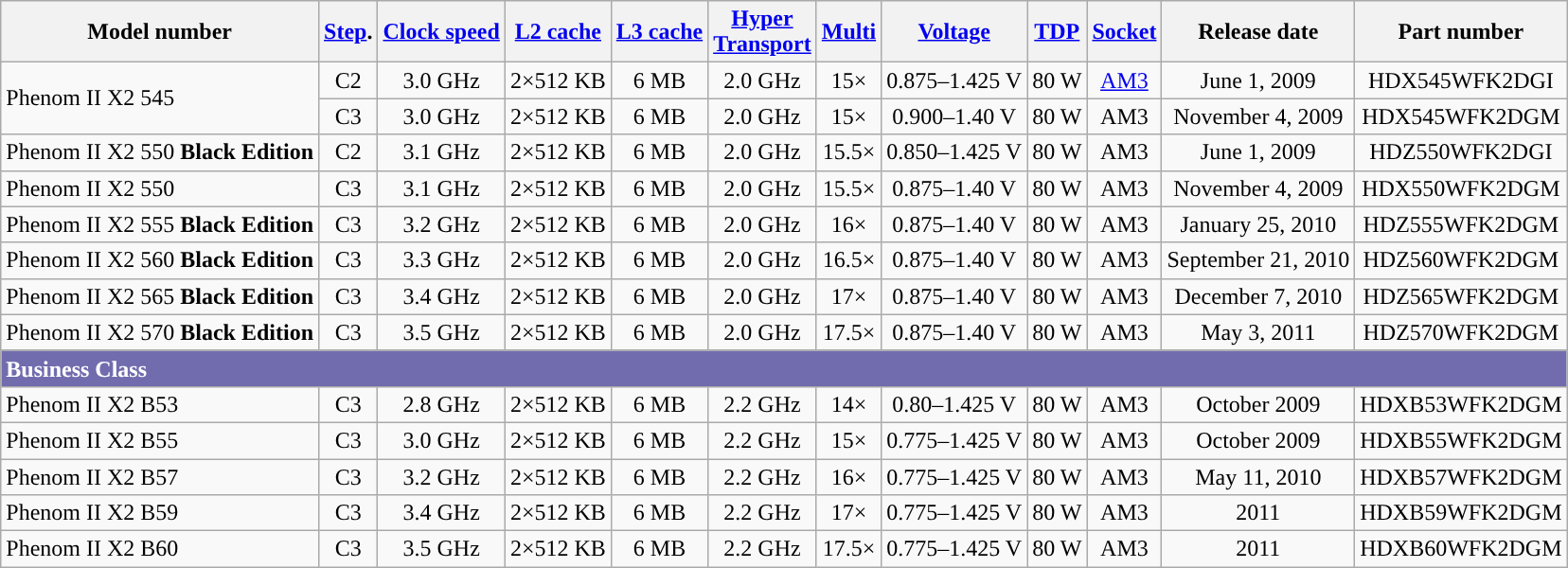<table class="wikitable" style="text-align: center">
<tr>
<th>Model number</th>
<th><a href='#'>Step</a>.</th>
<th><a href='#'>Clock speed</a></th>
<th><a href='#'>L2 cache</a></th>
<th><a href='#'>L3 cache</a></th>
<th><a href='#'>Hyper<br>Transport</a></th>
<th><a href='#'>Multi</a></th>
<th><a href='#'>Voltage</a></th>
<th><a href='#'>TDP</a></th>
<th><a href='#'>Socket</a></th>
<th>Release date</th>
<th>Part number</th>
</tr>
<tr>
<td style="text-align:left"  rowspan="2">Phenom II X2 545</td>
<td>C2</td>
<td>3.0 GHz</td>
<td style="white-space: nowrap;">2×512 KB</td>
<td>6 MB</td>
<td>2.0 GHz</td>
<td>15×</td>
<td>0.875–1.425 V</td>
<td style="white-space: nowrap;">80 W</td>
<td><a href='#'>AM3</a></td>
<td>June 1, 2009</td>
<td>HDX545WFK2DGI</td>
</tr>
<tr>
<td>C3</td>
<td>3.0 GHz</td>
<td>2×512 KB</td>
<td>6 MB</td>
<td>2.0 GHz</td>
<td>15×</td>
<td>0.900–1.40 V</td>
<td>80 W</td>
<td>AM3</td>
<td>November 4, 2009</td>
<td>HDX545WFK2DGM</td>
</tr>
<tr>
<td style="text-align:left">Phenom II X2 550 <strong>Black Edition</strong></td>
<td>C2</td>
<td>3.1 GHz</td>
<td>2×512 KB</td>
<td>6 MB</td>
<td>2.0 GHz</td>
<td>15.5×</td>
<td style="white-space: nowrap;">0.850–1.425 V</td>
<td>80 W</td>
<td>AM3</td>
<td>June 1, 2009</td>
<td>HDZ550WFK2DGI</td>
</tr>
<tr>
<td style="text-align:left">Phenom II X2 550</td>
<td>C3</td>
<td>3.1 GHz</td>
<td>2×512 KB</td>
<td>6 MB</td>
<td>2.0 GHz</td>
<td>15.5×</td>
<td>0.875–1.40 V</td>
<td>80 W</td>
<td>AM3</td>
<td>November 4, 2009</td>
<td>HDX550WFK2DGM</td>
</tr>
<tr>
<td style="text-align:left">Phenom II X2 555 <strong>Black Edition</strong></td>
<td>C3</td>
<td>3.2 GHz</td>
<td>2×512 KB</td>
<td>6 MB</td>
<td>2.0 GHz</td>
<td>16×</td>
<td>0.875–1.40 V</td>
<td>80 W</td>
<td>AM3</td>
<td>January 25, 2010</td>
<td>HDZ555WFK2DGM</td>
</tr>
<tr>
<td style="text-align:left">Phenom II X2 560 <strong>Black Edition</strong></td>
<td>C3</td>
<td>3.3 GHz</td>
<td>2×512 KB</td>
<td>6 MB</td>
<td>2.0 GHz</td>
<td>16.5×</td>
<td>0.875–1.40 V</td>
<td>80 W</td>
<td>AM3</td>
<td>September 21, 2010</td>
<td>HDZ560WFK2DGM</td>
</tr>
<tr>
<td style="text-align:left">Phenom II X2 565 <strong>Black Edition</strong></td>
<td>C3</td>
<td>3.4 GHz</td>
<td>2×512 KB</td>
<td>6 MB</td>
<td>2.0 GHz</td>
<td>17×</td>
<td>0.875–1.40 V</td>
<td>80 W</td>
<td>AM3</td>
<td>December 7, 2010</td>
<td>HDZ565WFK2DGM</td>
</tr>
<tr>
<td style="text-align:left">Phenom II X2 570 <strong>Black Edition</strong></td>
<td>C3</td>
<td>3.5 GHz</td>
<td>2×512 KB</td>
<td>6 MB</td>
<td>2.0 GHz</td>
<td>17.5×</td>
<td>0.875–1.40 V</td>
<td>80 W</td>
<td>AM3</td>
<td>May 3, 2011</td>
<td>HDZ570WFK2DGM</td>
</tr>
<tr>
<td style="text-align: left; background-color: #716cae; color: white;" colspan="12"><strong>Business Class</strong></td>
</tr>
<tr>
<td style="text-align:left">Phenom II X2 B53</td>
<td>C3</td>
<td>2.8 GHz</td>
<td>2×512 KB</td>
<td>6 MB</td>
<td>2.2 GHz</td>
<td>14×</td>
<td>0.80–1.425 V</td>
<td>80 W</td>
<td>AM3</td>
<td>October 2009</td>
<td>HDXB53WFK2DGM</td>
</tr>
<tr>
<td style="text-align:left">Phenom II X2 B55</td>
<td>C3</td>
<td>3.0 GHz</td>
<td>2×512 KB</td>
<td>6 MB</td>
<td>2.2 GHz</td>
<td>15×</td>
<td>0.775–1.425 V</td>
<td>80 W</td>
<td>AM3</td>
<td>October 2009</td>
<td>HDXB55WFK2DGM</td>
</tr>
<tr>
<td style="text-align:left">Phenom II X2 B57</td>
<td>C3</td>
<td>3.2 GHz</td>
<td>2×512 KB</td>
<td>6 MB</td>
<td>2.2 GHz</td>
<td>16×</td>
<td>0.775–1.425 V</td>
<td>80 W</td>
<td>AM3</td>
<td>May 11, 2010</td>
<td>HDXB57WFK2DGM</td>
</tr>
<tr>
<td style="text-align:left">Phenom II X2 B59</td>
<td>C3</td>
<td>3.4 GHz</td>
<td>2×512 KB</td>
<td>6 MB</td>
<td>2.2 GHz</td>
<td>17×</td>
<td>0.775–1.425 V</td>
<td>80 W</td>
<td>AM3</td>
<td>2011</td>
<td>HDXB59WFK2DGM</td>
</tr>
<tr>
<td style="text-align:left">Phenom II X2 B60</td>
<td>C3</td>
<td>3.5 GHz</td>
<td>2×512 KB</td>
<td>6 MB</td>
<td>2.2 GHz</td>
<td>17.5×</td>
<td>0.775–1.425 V</td>
<td>80 W</td>
<td>AM3</td>
<td>2011</td>
<td>HDXB60WFK2DGM</td>
</tr>
</table>
